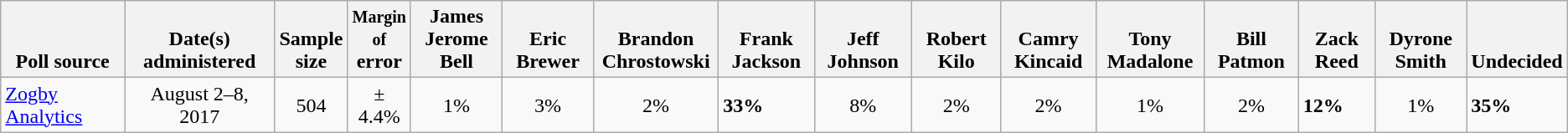<table class="wikitable">
<tr valign= bottom>
<th style="width:180px;">Poll source</th>
<th style="width:180px;">Date(s)<br>administered</th>
<th class=small>Sample<br>size</th>
<th class=small><small>Margin of</small><br>error</th>
<th style="width:110px;">James<br>Jerome Bell</th>
<th style="width:110px;">Eric<br>Brewer</th>
<th style="width:110px;">Brandon<br>Chrostowski</th>
<th style="width:110px;">Frank<br>Jackson</th>
<th style="width:110px;">Jeff<br>Johnson</th>
<th style="width:110px;">Robert<br>Kilo</th>
<th style="width:110px;">Camry<br>Kincaid</th>
<th style="width:110px;">Tony<br>Madalone</th>
<th style="width:110px;">Bill<br>Patmon</th>
<th style="width:110px;">Zack<br>Reed</th>
<th style="width:110px;">Dyrone<br>Smith</th>
<th>Undecided</th>
</tr>
<tr>
<td><a href='#'>Zogby Analytics</a></td>
<td align=center>August 2–8, 2017</td>
<td align=center>504</td>
<td align=center>± 4.4%</td>
<td align=center>1%</td>
<td align=center>3%</td>
<td align=center>2%</td>
<td><strong>33%</strong></td>
<td align=center>8%</td>
<td align=center>2%</td>
<td align=center>2%</td>
<td align=center>1%</td>
<td align=center>2%</td>
<td><strong>12%</strong></td>
<td align=center>1%</td>
<td><strong>35%</strong></td>
</tr>
</table>
